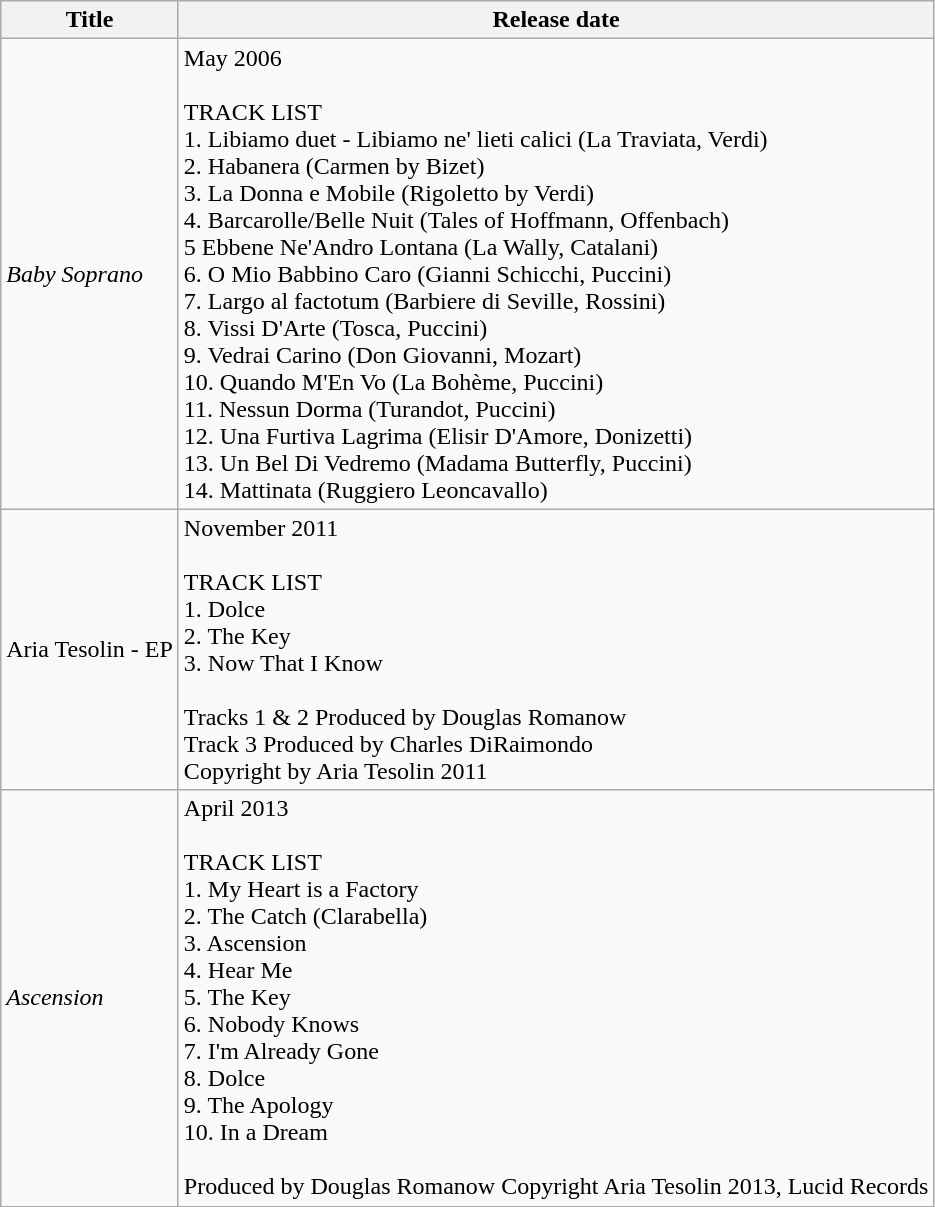<table class="wikitable">
<tr>
<th>Title</th>
<th>Release date</th>
</tr>
<tr>
<td><em>Baby Soprano</em></td>
<td>May 2006<br><br>TRACK LIST<br>
1. Libiamo duet - Libiamo ne' lieti calici (La Traviata, Verdi)<br>
2. Habanera (Carmen by Bizet)<br>
3. La Donna e Mobile (Rigoletto by Verdi)<br>
4. Barcarolle/Belle Nuit (Tales of Hoffmann, Offenbach)<br>
5  Ebbene Ne'Andro Lontana (La Wally, Catalani)<br>
6. O Mio Babbino Caro (Gianni Schicchi, Puccini)<br>
7. Largo al factotum (Barbiere di Seville, Rossini)<br>
8. Vissi D'Arte (Tosca, Puccini)<br>
9. Vedrai Carino (Don Giovanni, Mozart)<br>
10. Quando M'En Vo (La Bohème, Puccini)<br>
11. Nessun Dorma (Turandot, Puccini)<br>
12. Una Furtiva Lagrima (Elisir D'Amore, Donizetti)<br>
13. Un Bel Di Vedremo (Madama Butterfly, Puccini)<br>
14. Mattinata (Ruggiero Leoncavallo)<br></td>
</tr>
<tr>
<td>Aria Tesolin - EP</td>
<td>November 2011<br><br>TRACK LIST<br>
1. Dolce<br>
2. The Key <br>
3. Now That I Know<br>
<br>
Tracks 1 & 2 Produced by Douglas Romanow<br>
Track 3 Produced by Charles DiRaimondo<br>
Copyright by Aria Tesolin 2011</td>
</tr>
<tr>
<td><em>Ascension</em></td>
<td>April 2013<br><br>TRACK LIST<br>
1. My Heart is a Factory<br>
2. The Catch (Clarabella)<br>
3. Ascension<br>
4. Hear Me<br>
5. The Key<br>
6. Nobody Knows<br>
7. I'm Already Gone<br>
8. Dolce<br>
9. The Apology<br>
10. In a Dream<br>
<br>
Produced by Douglas Romanow
Copyright Aria Tesolin 2013, Lucid Records</td>
</tr>
</table>
